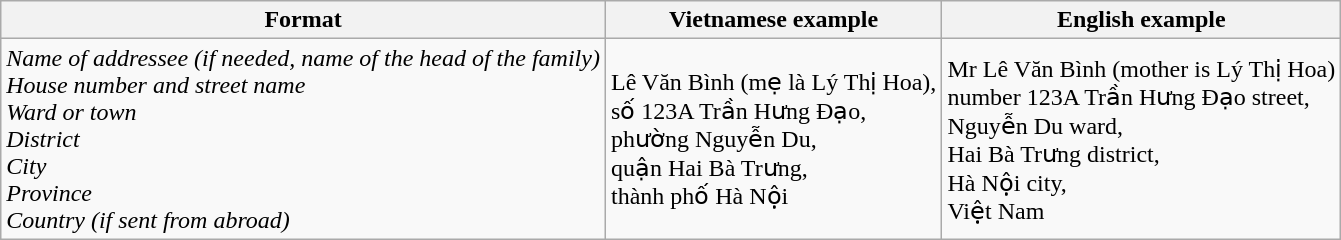<table class="wikitable">
<tr>
<th>Format</th>
<th>Vietnamese example</th>
<th>English example</th>
</tr>
<tr>
<td><em>Name of addressee (if needed, name of the head of the family)</em><br><em>House number and street name</em><br><em>Ward or town</em><br><em>District</em><br><em>City</em><br><em>Province</em><br><em>Country (if sent from abroad)</em><br></td>
<td>Lê Văn Bình (mẹ là Lý Thị Hoa), <br>số 123A Trần Hưng Đạo,<br>phường Nguyễn Du,<br> quận Hai Bà Trưng,<br> thành phố Hà Nội<br></td>
<td>Mr Lê Văn Bình (mother is Lý Thị Hoa)<br>number 123A Trần Hưng Đạo street,<br>Nguyễn Du ward,<br>Hai Bà Trưng district,<br>Hà Nội city,<br>Việt Nam<br></td>
</tr>
</table>
